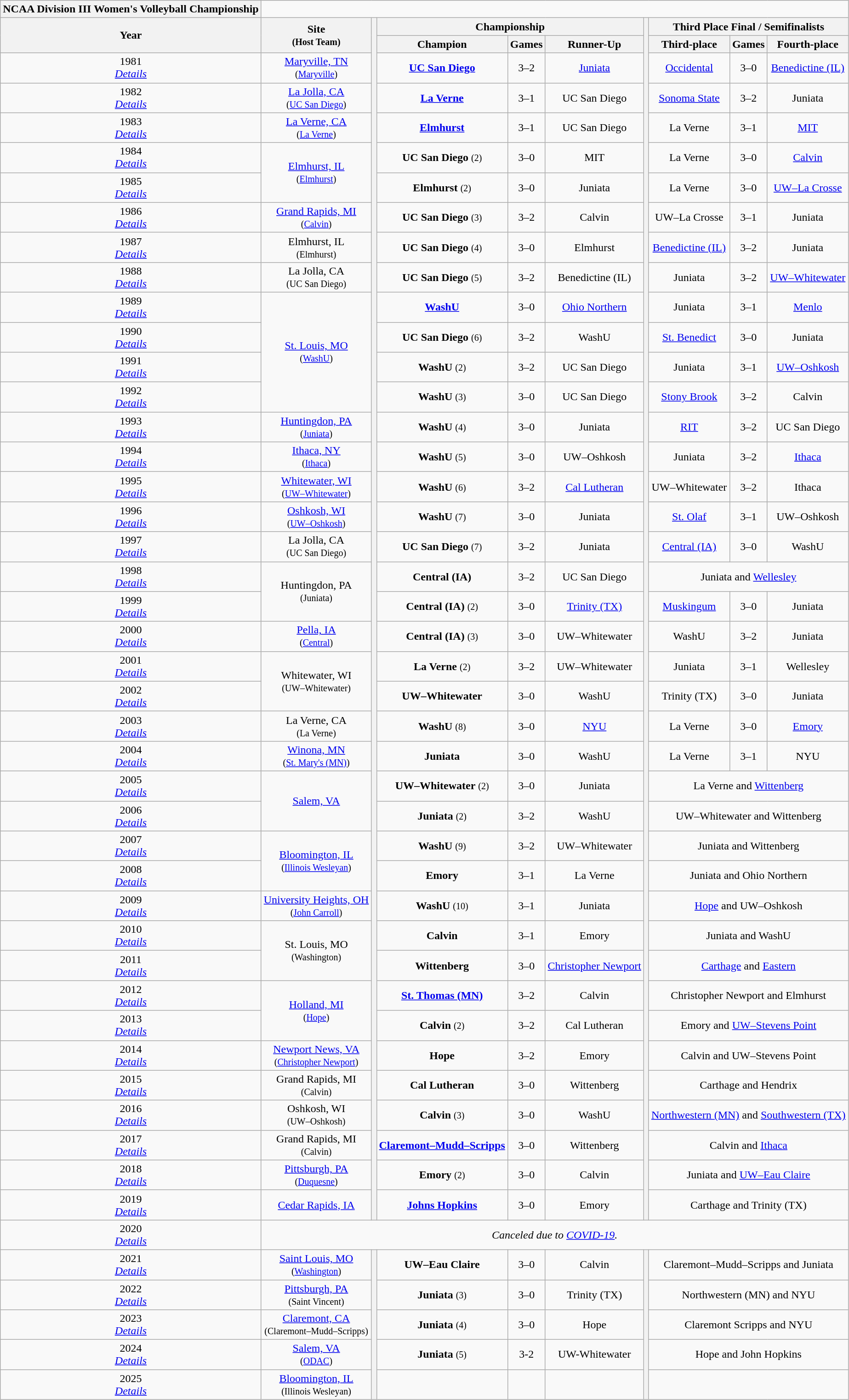<table class="wikitable" style="text-align:center">
<tr>
<th style=>NCAA Division III Women's Volleyball Championship</th>
</tr>
<tr>
<th rowspan="2">Year</th>
<th rowspan="2">Site<br><small>(Host Team)</small></th>
<th rowspan="41"></th>
<th colspan=3>Championship</th>
<th rowspan="41"></th>
<th colspan=3>Third Place Final / Semifinalists</th>
</tr>
<tr>
<th>Champion</th>
<th>Games</th>
<th>Runner-Up</th>
<th>Third-place</th>
<th>Games</th>
<th>Fourth-place</th>
</tr>
<tr>
<td>1981<br><em><a href='#'>Details</a></em></td>
<td><a href='#'>Maryville, TN</a><br><small>(<a href='#'>Maryville</a>)</small></td>
<td><strong><a href='#'>UC San Diego</a></strong></td>
<td>3–2</td>
<td><a href='#'>Juniata</a></td>
<td><a href='#'>Occidental</a></td>
<td>3–0</td>
<td><a href='#'>Benedictine (IL)</a></td>
</tr>
<tr>
<td>1982<br><em><a href='#'>Details</a></em></td>
<td><a href='#'>La Jolla, CA</a><br><small>(<a href='#'>UC San Diego</a>)</small></td>
<td><strong><a href='#'>La Verne</a></strong></td>
<td>3–1</td>
<td>UC San Diego</td>
<td><a href='#'>Sonoma State</a></td>
<td>3–2</td>
<td>Juniata</td>
</tr>
<tr>
<td>1983<br><em><a href='#'>Details</a></em></td>
<td><a href='#'>La Verne, CA</a><br><small>(<a href='#'>La Verne</a>)</small></td>
<td><strong><a href='#'>Elmhurst</a></strong></td>
<td>3–1</td>
<td>UC San Diego</td>
<td>La Verne</td>
<td>3–1</td>
<td><a href='#'>MIT</a></td>
</tr>
<tr>
<td>1984<br><em><a href='#'>Details</a></em></td>
<td rowspan="2"><a href='#'>Elmhurst, IL</a><br><small>(<a href='#'>Elmhurst</a>)</small></td>
<td><strong>UC San Diego</strong> <small>(2)</small></td>
<td>3–0</td>
<td>MIT</td>
<td>La Verne</td>
<td>3–0</td>
<td><a href='#'>Calvin</a></td>
</tr>
<tr>
<td>1985<br><em><a href='#'>Details</a></em></td>
<td><strong>Elmhurst</strong> <small>(2)</small></td>
<td>3–0</td>
<td>Juniata</td>
<td>La Verne</td>
<td>3–0</td>
<td><a href='#'>UW–La Crosse</a></td>
</tr>
<tr>
<td>1986<br><em><a href='#'>Details</a></em></td>
<td><a href='#'>Grand Rapids, MI</a><br><small>(<a href='#'>Calvin</a>)</small></td>
<td><strong>UC San Diego</strong> <small>(3)</small></td>
<td>3–2</td>
<td>Calvin</td>
<td>UW–La Crosse</td>
<td>3–1</td>
<td>Juniata</td>
</tr>
<tr>
<td>1987<br><em><a href='#'>Details</a></em></td>
<td>Elmhurst, IL<br><small>(Elmhurst)</small></td>
<td><strong>UC San Diego</strong> <small>(4)</small></td>
<td>3–0</td>
<td>Elmhurst</td>
<td><a href='#'>Benedictine (IL)</a></td>
<td>3–2</td>
<td>Juniata</td>
</tr>
<tr>
<td>1988<br><em><a href='#'>Details</a></em></td>
<td>La Jolla, CA<br><small>(UC San Diego)</small></td>
<td><strong>UC San Diego</strong> <small>(5)</small></td>
<td>3–2</td>
<td>Benedictine (IL)</td>
<td>Juniata</td>
<td>3–2</td>
<td><a href='#'>UW–Whitewater</a></td>
</tr>
<tr>
<td>1989<br><em><a href='#'>Details</a></em></td>
<td rowspan="4"><a href='#'>St. Louis, MO</a><br><small>(<a href='#'>WashU</a>)</small></td>
<td><strong><a href='#'>WashU</a></strong></td>
<td>3–0</td>
<td><a href='#'>Ohio Northern</a></td>
<td>Juniata</td>
<td>3–1</td>
<td><a href='#'>Menlo</a></td>
</tr>
<tr>
<td>1990<br><em><a href='#'>Details</a></em></td>
<td><strong>UC San Diego</strong> <small>(6)</small></td>
<td>3–2</td>
<td>WashU</td>
<td><a href='#'>St. Benedict</a></td>
<td>3–0</td>
<td>Juniata</td>
</tr>
<tr>
<td>1991<br><em><a href='#'>Details</a></em></td>
<td><strong>WashU</strong> <small>(2)</small></td>
<td>3–2</td>
<td>UC San Diego</td>
<td>Juniata</td>
<td>3–1</td>
<td><a href='#'>UW–Oshkosh</a></td>
</tr>
<tr>
<td>1992<br><em><a href='#'>Details</a></em></td>
<td><strong>WashU</strong> <small>(3)</small></td>
<td>3–0</td>
<td>UC San Diego</td>
<td><a href='#'>Stony Brook</a></td>
<td>3–2</td>
<td>Calvin</td>
</tr>
<tr>
<td>1993<br><em><a href='#'>Details</a></em></td>
<td><a href='#'>Huntingdon, PA</a><br><small>(<a href='#'>Juniata</a>)</small></td>
<td><strong>WashU</strong> <small>(4)</small></td>
<td>3–0</td>
<td>Juniata</td>
<td><a href='#'>RIT</a></td>
<td>3–2</td>
<td>UC San Diego</td>
</tr>
<tr>
<td>1994<br><em><a href='#'>Details</a></em></td>
<td><a href='#'>Ithaca, NY</a><br><small>(<a href='#'>Ithaca</a>)</small></td>
<td><strong>WashU</strong> <small>(5)</small></td>
<td>3–0</td>
<td>UW–Oshkosh</td>
<td>Juniata</td>
<td>3–2</td>
<td><a href='#'>Ithaca</a></td>
</tr>
<tr>
<td>1995<br><em><a href='#'>Details</a></em></td>
<td><a href='#'>Whitewater, WI</a><br><small>(<a href='#'>UW–Whitewater</a>)</small></td>
<td><strong>WashU</strong> <small>(6)</small></td>
<td>3–2</td>
<td><a href='#'>Cal Lutheran</a></td>
<td>UW–Whitewater</td>
<td>3–2</td>
<td>Ithaca</td>
</tr>
<tr>
<td>1996<br><em><a href='#'>Details</a></em></td>
<td><a href='#'>Oshkosh, WI</a><br><small>(<a href='#'>UW–Oshkosh</a>)</small></td>
<td><strong>WashU</strong> <small>(7)</small></td>
<td>3–0</td>
<td>Juniata</td>
<td><a href='#'>St. Olaf</a></td>
<td>3–1</td>
<td>UW–Oshkosh</td>
</tr>
<tr>
<td>1997<br><em><a href='#'>Details</a></em></td>
<td>La Jolla, CA<br><small>(UC San Diego)</small></td>
<td><strong>UC San Diego</strong> <small>(7)</small></td>
<td>3–2</td>
<td>Juniata</td>
<td><a href='#'>Central (IA)</a></td>
<td>3–0</td>
<td>WashU</td>
</tr>
<tr>
<td>1998<br><em><a href='#'>Details</a></em></td>
<td rowspan="2">Huntingdon, PA<br><small>(Juniata)</small></td>
<td><strong>Central (IA)</strong></td>
<td>3–2</td>
<td>UC San Diego</td>
<td colspan="3">Juniata and <a href='#'>Wellesley</a></td>
</tr>
<tr>
<td>1999<br><em><a href='#'>Details</a></em></td>
<td><strong>Central (IA)</strong> <small>(2)</small></td>
<td>3–0</td>
<td><a href='#'>Trinity (TX)</a></td>
<td><a href='#'>Muskingum</a></td>
<td>3–0</td>
<td>Juniata</td>
</tr>
<tr>
<td>2000<br><em><a href='#'>Details</a></em></td>
<td><a href='#'>Pella, IA</a><br><small>(<a href='#'>Central</a>)</small></td>
<td><strong>Central (IA)</strong> <small>(3)</small></td>
<td>3–0</td>
<td>UW–Whitewater</td>
<td>WashU</td>
<td>3–2</td>
<td>Juniata</td>
</tr>
<tr>
<td>2001<br><em><a href='#'>Details</a></em></td>
<td rowspan="2">Whitewater, WI<br><small>(UW–Whitewater)</small></td>
<td><strong>La Verne</strong> <small>(2)</small></td>
<td>3–2</td>
<td>UW–Whitewater</td>
<td>Juniata</td>
<td>3–1</td>
<td>Wellesley</td>
</tr>
<tr>
<td>2002<br><em><a href='#'>Details</a></em></td>
<td><strong>UW–Whitewater</strong></td>
<td>3–0</td>
<td>WashU</td>
<td>Trinity (TX)</td>
<td>3–0</td>
<td>Juniata</td>
</tr>
<tr>
<td>2003<br><em><a href='#'>Details</a></em></td>
<td>La Verne, CA<br><small>(La Verne)</small></td>
<td><strong>WashU</strong> <small>(8)</small></td>
<td>3–0</td>
<td><a href='#'>NYU</a></td>
<td>La Verne</td>
<td>3–0</td>
<td><a href='#'>Emory</a></td>
</tr>
<tr>
<td>2004<br><em><a href='#'>Details</a></em></td>
<td><a href='#'>Winona, MN</a><br><small>(<a href='#'>St. Mary's (MN)</a>)</small></td>
<td><strong>Juniata</strong></td>
<td>3–0</td>
<td>WashU</td>
<td>La Verne</td>
<td>3–1</td>
<td>NYU</td>
</tr>
<tr>
<td>2005<br><em><a href='#'>Details</a></em></td>
<td rowspan="2"><a href='#'>Salem, VA</a></td>
<td><strong>UW–Whitewater</strong> <small>(2)</small></td>
<td>3–0</td>
<td>Juniata</td>
<td colspan="3">La Verne and <a href='#'>Wittenberg</a></td>
</tr>
<tr>
<td>2006<br><em><a href='#'>Details</a></em></td>
<td><strong>Juniata</strong> <small>(2)</small></td>
<td>3–2</td>
<td>WashU</td>
<td colspan="3">UW–Whitewater and Wittenberg</td>
</tr>
<tr>
<td>2007<br><em><a href='#'>Details</a></em></td>
<td rowspan="2"><a href='#'>Bloomington, IL</a><br><small>(<a href='#'>Illinois Wesleyan</a>)</small></td>
<td><strong>WashU</strong> <small>(9)</small></td>
<td>3–2</td>
<td>UW–Whitewater</td>
<td colspan="3">Juniata and Wittenberg</td>
</tr>
<tr>
<td>2008<br><em><a href='#'>Details</a></em></td>
<td><strong>Emory</strong></td>
<td>3–1</td>
<td>La Verne</td>
<td colspan="3">Juniata and Ohio Northern</td>
</tr>
<tr>
<td>2009<br><em><a href='#'>Details</a></em></td>
<td><a href='#'>University Heights, OH</a><br><small>(<a href='#'>John Carroll</a>)</small></td>
<td><strong>WashU</strong> <small>(10)</small></td>
<td>3–1</td>
<td>Juniata</td>
<td colspan="3"><a href='#'>Hope</a> and UW–Oshkosh</td>
</tr>
<tr>
<td>2010<br><em><a href='#'>Details</a></em></td>
<td rowspan="2">St. Louis, MO<br><small>(Washington)</small></td>
<td><strong>Calvin</strong></td>
<td>3–1</td>
<td>Emory</td>
<td colspan="3">Juniata and WashU</td>
</tr>
<tr>
<td>2011<br><em><a href='#'>Details</a></em></td>
<td><strong>Wittenberg</strong></td>
<td>3–0</td>
<td><a href='#'>Christopher Newport</a></td>
<td colspan="3"><a href='#'>Carthage</a> and <a href='#'>Eastern</a></td>
</tr>
<tr>
<td>2012<br><em><a href='#'>Details</a></em></td>
<td rowspan="2"><a href='#'>Holland, MI</a><br><small>(<a href='#'>Hope</a>)</small></td>
<td><strong><a href='#'>St. Thomas (MN)</a></strong></td>
<td>3–2</td>
<td>Calvin</td>
<td colspan="3">Christopher Newport and Elmhurst</td>
</tr>
<tr>
<td>2013<br><em><a href='#'>Details</a></em></td>
<td><strong>Calvin</strong> <small>(2)</small></td>
<td>3–2</td>
<td>Cal Lutheran</td>
<td colspan="3">Emory and <a href='#'>UW–Stevens Point</a></td>
</tr>
<tr>
<td>2014<br><em><a href='#'>Details</a></em></td>
<td><a href='#'>Newport News, VA</a><br><small>(<a href='#'>Christopher Newport</a>)</small></td>
<td><strong>Hope</strong></td>
<td>3–2</td>
<td>Emory</td>
<td colspan="3">Calvin and UW–Stevens Point</td>
</tr>
<tr>
<td>2015<br><em><a href='#'>Details</a></em></td>
<td>Grand Rapids, MI<br><small>(Calvin)</small></td>
<td><strong>Cal Lutheran</strong></td>
<td>3–0</td>
<td>Wittenberg</td>
<td colspan="3">Carthage and Hendrix</td>
</tr>
<tr>
<td>2016<br><em><a href='#'>Details</a></em></td>
<td>Oshkosh, WI<br><small>(UW–Oshkosh)</small></td>
<td><strong>Calvin</strong> <small>(3)</small></td>
<td>3–0</td>
<td>WashU</td>
<td colspan="3"><a href='#'>Northwestern (MN)</a> and <a href='#'>Southwestern (TX)</a></td>
</tr>
<tr>
<td>2017<br><em><a href='#'>Details</a></em></td>
<td>Grand Rapids, MI<br><small>(Calvin)</small></td>
<td><strong><a href='#'>Claremont–Mudd–Scripps</a></strong></td>
<td>3–0</td>
<td>Wittenberg</td>
<td colspan="3">Calvin and <a href='#'>Ithaca</a></td>
</tr>
<tr>
<td>2018<br><em><a href='#'>Details</a></em></td>
<td><a href='#'>Pittsburgh, PA</a><br><small>(<a href='#'>Duquesne</a>)</small></td>
<td><strong>Emory</strong> <small>(2)</small></td>
<td>3–0</td>
<td>Calvin</td>
<td colspan="3">Juniata and <a href='#'>UW–Eau Claire</a></td>
</tr>
<tr>
<td>2019<br><em><a href='#'>Details</a></em></td>
<td><a href='#'>Cedar Rapids, IA</a></td>
<td><strong><a href='#'>Johns Hopkins</a></strong></td>
<td>3–0</td>
<td>Emory</td>
<td colspan="3">Carthage and Trinity (TX)</td>
</tr>
<tr>
<td>2020<br><em><a href='#'>Details</a></em></td>
<td colspan=9><em>Canceled due to <a href='#'>COVID-19</a>.</em></td>
</tr>
<tr>
<td>2021<br><em><a href='#'>Details</a></em></td>
<td><a href='#'>Saint Louis, MO</a> <br><small>(<a href='#'>Washington</a>)</small></td>
<th rowspan="5"></th>
<td><strong>UW–Eau Claire</strong></td>
<td>3–0</td>
<td>Calvin</td>
<th rowspan="5"></th>
<td colspan=3>Claremont–Mudd–Scripps and Juniata</td>
</tr>
<tr>
<td>2022<br><em><a href='#'>Details</a></em></td>
<td><a href='#'>Pittsburgh, PA</a><br><small>(Saint Vincent)</small></td>
<td><strong>Juniata</strong> <small>(3)</small></td>
<td>3–0</td>
<td>Trinity (TX)</td>
<td colspan=3>Northwestern (MN) and NYU</td>
</tr>
<tr>
<td>2023<br><em><a href='#'>Details</a></em></td>
<td><a href='#'>Claremont, CA</a><br><small>(Claremont–Mudd–Scripps)</small></td>
<td><strong>Juniata</strong> <small>(4)</small></td>
<td>3–0</td>
<td>Hope</td>
<td colspan=3>Claremont Scripps and NYU</td>
</tr>
<tr>
<td>2024<br><em><a href='#'>Details</a></em></td>
<td><a href='#'>Salem, VA</a><br><small>(<a href='#'>ODAC</a>)</small></td>
<td><strong>Juniata</strong> <small>(5)</small></td>
<td>3-2</td>
<td>UW-Whitewater</td>
<td colspan=3>Hope and John Hopkins</td>
</tr>
<tr>
<td>2025<br><em><a href='#'>Details</a></em></td>
<td><a href='#'>Bloomington, IL</a><br><small>(Illinois Wesleyan)</small></td>
<td></td>
<td></td>
<td></td>
<td colspan=3></td>
</tr>
</table>
